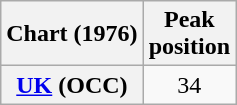<table class="wikitable plainrowheaders">
<tr>
<th scope="col">Chart (1976)</th>
<th scope="col">Peak<br> position</th>
</tr>
<tr>
<th scope="row"><a href='#'>UK</a> (OCC)</th>
<td style="text-align:center;">34</td>
</tr>
</table>
